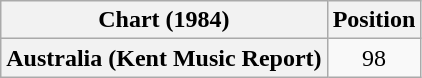<table class="wikitable plainrowheaders" style="text-align:center">
<tr>
<th>Chart (1984)</th>
<th>Position</th>
</tr>
<tr>
<th scope="row">Australia (Kent Music Report)</th>
<td>98</td>
</tr>
</table>
